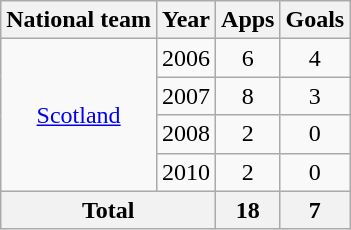<table class="wikitable" style="text-align:center">
<tr>
<th>National team</th>
<th>Year</th>
<th>Apps</th>
<th>Goals</th>
</tr>
<tr>
<td rowspan=4><a href='#'>Scotland</a></td>
<td>2006</td>
<td>6</td>
<td>4</td>
</tr>
<tr>
<td>2007</td>
<td>8</td>
<td>3</td>
</tr>
<tr>
<td>2008</td>
<td>2</td>
<td>0</td>
</tr>
<tr>
<td>2010</td>
<td>2</td>
<td>0</td>
</tr>
<tr>
<th colspan="2">Total</th>
<th>18</th>
<th>7</th>
</tr>
</table>
